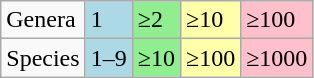<table class="wikitable">
<tr>
<td>Genera</td>
<td bgcolor="lightblue">1</td>
<td bgcolor="lightgreen">≥2</td>
<td bgcolor="#FFA">≥10</td>
<td bgcolor="pink">≥100</td>
</tr>
<tr>
<td>Species</td>
<td bgcolor="lightblue">1–9</td>
<td bgcolor="lightgreen">≥10</td>
<td bgcolor="#FFA">≥100</td>
<td bgcolor="pink">≥1000</td>
</tr>
</table>
